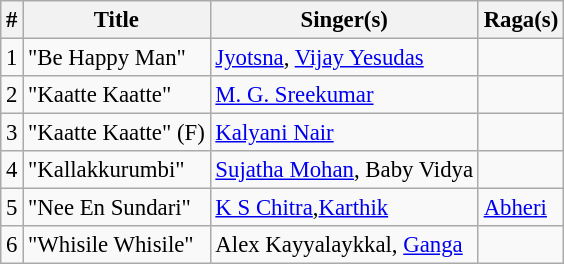<table class="wikitable" style="font-size:95%;">
<tr>
<th>#</th>
<th>Title</th>
<th>Singer(s)</th>
<th>Raga(s)</th>
</tr>
<tr>
<td>1</td>
<td>"Be Happy Man"</td>
<td><a href='#'>Jyotsna</a>, <a href='#'>Vijay Yesudas</a></td>
<td></td>
</tr>
<tr>
<td>2</td>
<td>"Kaatte Kaatte"</td>
<td><a href='#'>M. G. Sreekumar</a></td>
<td></td>
</tr>
<tr>
<td>3</td>
<td>"Kaatte Kaatte" (F)</td>
<td><a href='#'>Kalyani Nair</a></td>
<td></td>
</tr>
<tr>
<td>4</td>
<td>"Kallakkurumbi"</td>
<td><a href='#'>Sujatha Mohan</a>, Baby Vidya</td>
<td></td>
</tr>
<tr>
<td>5</td>
<td>"Nee En Sundari"</td>
<td><a href='#'>K S Chitra</a>,<a href='#'>Karthik</a></td>
<td><a href='#'>Abheri</a></td>
</tr>
<tr>
<td>6</td>
<td>"Whisile Whisile"</td>
<td>Alex Kayyalaykkal, <a href='#'>Ganga</a></td>
<td></td>
</tr>
</table>
